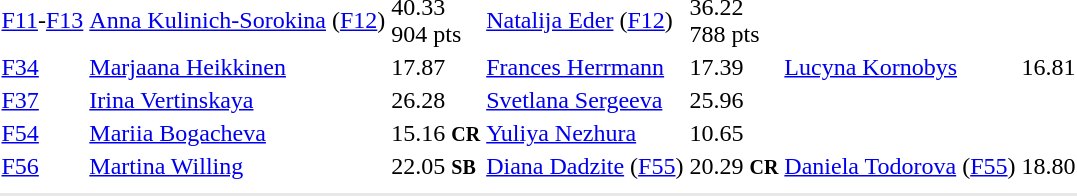<table>
<tr>
<td><a href='#'>F11</a>-<a href='#'>F13</a></td>
<td><a href='#'>Anna Kulinich-Sorokina</a> (<a href='#'>F12</a>)<br></td>
<td>40.33 <br>904 pts</td>
<td><a href='#'>Natalija Eder</a> (<a href='#'>F12</a>)<br></td>
<td>36.22<br>788 pts</td>
<td></td>
<td></td>
</tr>
<tr>
<td><a href='#'>F34</a></td>
<td><a href='#'>Marjaana Heikkinen</a><br></td>
<td>17.87</td>
<td><a href='#'>Frances Herrmann</a><br></td>
<td>17.39</td>
<td><a href='#'>Lucyna Kornobys</a><br></td>
<td>16.81</td>
</tr>
<tr>
<td><a href='#'>F37</a></td>
<td><a href='#'>Irina Vertinskaya</a><br></td>
<td>26.28</td>
<td><a href='#'>Svetlana Sergeeva</a><br></td>
<td>25.96</td>
<td></td>
<td></td>
</tr>
<tr>
<td><a href='#'>F54</a></td>
<td><a href='#'>Mariia Bogacheva</a><br></td>
<td>15.16 <small><strong>CR</strong></small></td>
<td><a href='#'>Yuliya Nezhura</a><br></td>
<td>10.65</td>
<td></td>
<td></td>
</tr>
<tr>
<td><a href='#'>F56</a></td>
<td><a href='#'>Martina Willing</a><br></td>
<td>22.05 <small><strong>SB</strong></small></td>
<td><a href='#'>Diana Dadzite</a> (<a href='#'>F55</a>)<br></td>
<td>20.29 <small><strong>CR</strong></small></td>
<td><a href='#'>Daniela Todorova</a> (<a href='#'>F55</a>)<br></td>
<td>18.80</td>
</tr>
<tr>
<td colspan=7></td>
</tr>
<tr>
</tr>
<tr bgcolor= e8e8e8>
<td colspan=7></td>
</tr>
</table>
